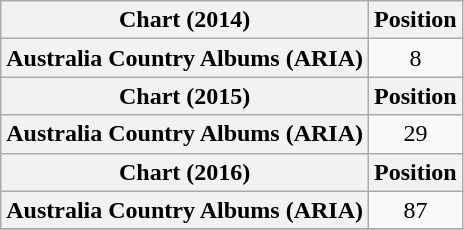<table class="wikitable sortable plainrowheaders" style="text-align:center">
<tr>
<th scope="col">Chart (2014)</th>
<th scope="col">Position</th>
</tr>
<tr>
<th scope="row">Australia Country Albums (ARIA)</th>
<td align="center">8</td>
</tr>
<tr>
<th scope="col">Chart (2015)</th>
<th scope="col">Position</th>
</tr>
<tr>
<th scope="row">Australia Country Albums (ARIA)</th>
<td align="center">29</td>
</tr>
<tr>
<th scope="col">Chart (2016)</th>
<th scope="col">Position</th>
</tr>
<tr>
<th scope="row">Australia Country Albums (ARIA)</th>
<td align="center">87</td>
</tr>
<tr>
</tr>
</table>
